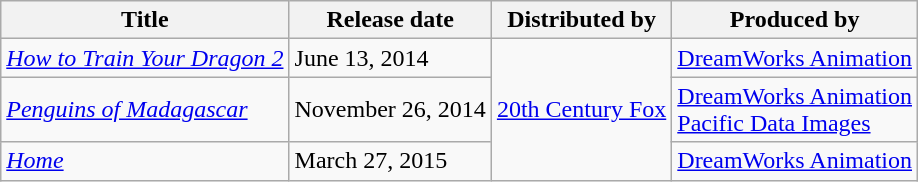<table class="wikitable">
<tr>
<th>Title</th>
<th>Release date</th>
<th>Distributed by</th>
<th>Produced by</th>
</tr>
<tr>
<td><em><a href='#'>How to Train Your Dragon 2</a></em></td>
<td>June 13, 2014</td>
<td rowspan="3"><a href='#'>20th Century Fox</a></td>
<td><a href='#'>DreamWorks Animation</a></td>
</tr>
<tr>
<td><em><a href='#'>Penguins of Madagascar</a></em></td>
<td>November 26, 2014</td>
<td><a href='#'>DreamWorks Animation</a><br><a href='#'>Pacific Data Images</a></td>
</tr>
<tr>
<td><em><a href='#'>Home</a></em></td>
<td>March 27, 2015</td>
<td><a href='#'>DreamWorks Animation</a></td>
</tr>
</table>
